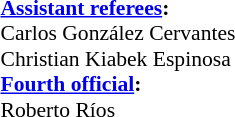<table width=100% style="font-size:90%">
<tr>
<td><br><strong><a href='#'>Assistant referees</a>:</strong>
<br>Carlos González Cervantes
<br>Christian Kiabek Espinosa
<br><strong><a href='#'>Fourth official</a>:</strong>
<br>Roberto Ríos</td>
</tr>
</table>
